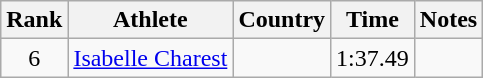<table class="wikitable" style="text-align:center">
<tr>
<th>Rank</th>
<th>Athlete</th>
<th>Country</th>
<th>Time</th>
<th>Notes</th>
</tr>
<tr>
<td>6</td>
<td align=left><a href='#'>Isabelle Charest</a></td>
<td align=left></td>
<td>1:37.49</td>
<td></td>
</tr>
</table>
